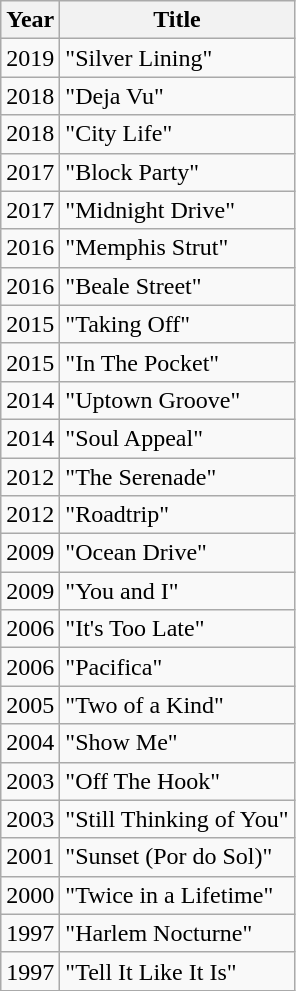<table class="wikitable">
<tr>
<th>Year</th>
<th>Title</th>
</tr>
<tr>
<td>2019</td>
<td>"Silver Lining"</td>
</tr>
<tr>
<td>2018</td>
<td>"Deja Vu"</td>
</tr>
<tr>
<td>2018</td>
<td>"City Life"</td>
</tr>
<tr>
<td>2017</td>
<td>"Block Party"</td>
</tr>
<tr>
<td>2017</td>
<td>"Midnight Drive"</td>
</tr>
<tr>
<td>2016</td>
<td>"Memphis Strut"</td>
</tr>
<tr>
<td>2016</td>
<td>"Beale Street"</td>
</tr>
<tr>
<td>2015</td>
<td>"Taking Off"</td>
</tr>
<tr>
<td>2015</td>
<td>"In The Pocket"</td>
</tr>
<tr>
<td>2014</td>
<td>"Uptown Groove"</td>
</tr>
<tr>
<td>2014</td>
<td>"Soul Appeal"</td>
</tr>
<tr>
<td>2012</td>
<td>"The Serenade"</td>
</tr>
<tr>
<td>2012</td>
<td>"Roadtrip"</td>
</tr>
<tr>
<td>2009</td>
<td>"Ocean Drive"</td>
</tr>
<tr>
<td>2009</td>
<td>"You and I"</td>
</tr>
<tr>
<td>2006</td>
<td>"It's Too Late"</td>
</tr>
<tr>
<td>2006</td>
<td>"Pacifica"</td>
</tr>
<tr>
<td>2005</td>
<td>"Two of a Kind"</td>
</tr>
<tr>
<td>2004</td>
<td>"Show Me"</td>
</tr>
<tr>
<td>2003</td>
<td>"Off The Hook"</td>
</tr>
<tr>
<td>2003</td>
<td>"Still Thinking of You"</td>
</tr>
<tr>
<td>2001</td>
<td>"Sunset (Por do Sol)"</td>
</tr>
<tr>
<td>2000</td>
<td>"Twice in a Lifetime"</td>
</tr>
<tr>
<td>1997</td>
<td>"Harlem Nocturne"</td>
</tr>
<tr>
<td>1997</td>
<td>"Tell It Like It Is"</td>
</tr>
</table>
